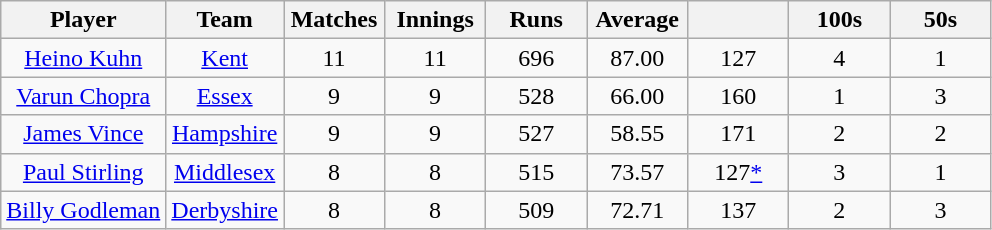<table class="wikitable" style="text-align:center">
<tr>
<th>Player</th>
<th>Team</th>
<th width=60>Matches</th>
<th width=60>Innings</th>
<th width=60>Runs</th>
<th width=60>Average</th>
<th width=60></th>
<th width=60>100s</th>
<th width=60>50s</th>
</tr>
<tr>
<td><a href='#'>Heino Kuhn</a></td>
<td><a href='#'>Kent</a></td>
<td>11</td>
<td>11</td>
<td>696</td>
<td>87.00</td>
<td>127</td>
<td>4</td>
<td>1</td>
</tr>
<tr>
<td><a href='#'>Varun Chopra</a></td>
<td><a href='#'>Essex</a></td>
<td>9</td>
<td>9</td>
<td>528</td>
<td>66.00</td>
<td>160</td>
<td>1</td>
<td>3</td>
</tr>
<tr>
<td><a href='#'>James Vince</a></td>
<td><a href='#'>Hampshire</a></td>
<td>9</td>
<td>9</td>
<td>527</td>
<td>58.55</td>
<td>171</td>
<td>2</td>
<td>2</td>
</tr>
<tr>
<td><a href='#'>Paul Stirling</a></td>
<td><a href='#'>Middlesex</a></td>
<td>8</td>
<td>8</td>
<td>515</td>
<td>73.57</td>
<td>127<a href='#'>*</a></td>
<td>3</td>
<td>1</td>
</tr>
<tr>
<td><a href='#'>Billy Godleman</a></td>
<td><a href='#'>Derbyshire</a></td>
<td>8</td>
<td>8</td>
<td>509</td>
<td>72.71</td>
<td>137</td>
<td>2</td>
<td>3</td>
</tr>
</table>
